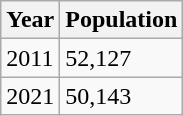<table class="wikitable">
<tr>
<th>Year</th>
<th>Population</th>
</tr>
<tr>
<td>2011</td>
<td>52,127</td>
</tr>
<tr>
<td>2021</td>
<td>50,143</td>
</tr>
</table>
